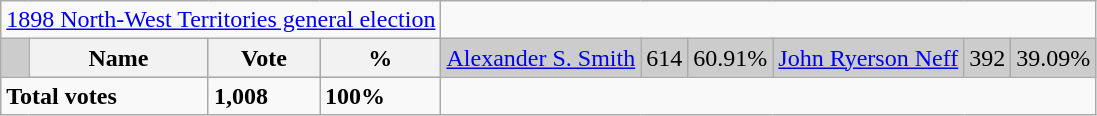<table class="wikitable">
<tr>
<td colspan=4 align=center><a href='#'>1898 North-West Territories general election</a></td>
</tr>
<tr bgcolor="CCCCCC">
<td></td>
<th>Name</th>
<th>Vote</th>
<th>%<br></th>
<td><a href='#'>Alexander S. Smith</a></td>
<td>614</td>
<td>60.91%<br></td>
<td><a href='#'>John Ryerson Neff</a></td>
<td>392</td>
<td>39.09%</td>
</tr>
<tr>
<td colspan=2><strong>Total votes</strong></td>
<td><strong>1,008</strong></td>
<td alignment="left"><strong>100%</strong></td>
</tr>
</table>
